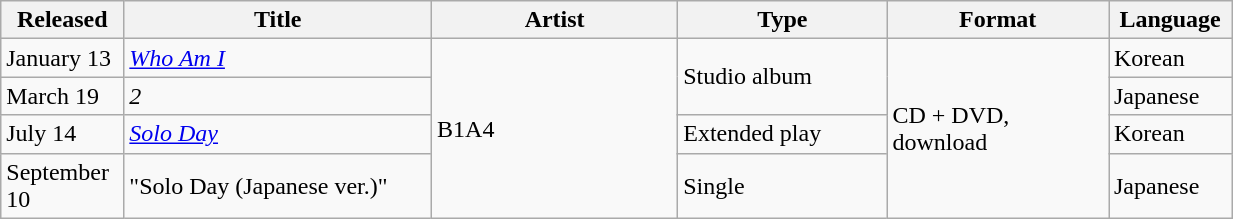<table class="wikitable sortable" align="left center" style="width:65%;">
<tr>
<th style="width:10%;">Released</th>
<th style="width:25%;">Title</th>
<th style="width:20%;">Artist</th>
<th style="width:17%;">Type</th>
<th style="width:18%;">Format</th>
<th style="width:15%;">Language</th>
</tr>
<tr>
<td>January 13</td>
<td><em><a href='#'>Who Am I</a></em></td>
<td rowspan="4">B1A4</td>
<td rowspan="2">Studio album</td>
<td rowspan="4">CD + DVD, download</td>
<td>Korean</td>
</tr>
<tr>
<td>March 19</td>
<td><em>2</em></td>
<td>Japanese</td>
</tr>
<tr>
<td>July 14</td>
<td><em><a href='#'>Solo Day</a></em></td>
<td>Extended play</td>
<td>Korean</td>
</tr>
<tr>
<td>September 10</td>
<td>"Solo Day (Japanese ver.)"</td>
<td>Single</td>
<td>Japanese</td>
</tr>
</table>
